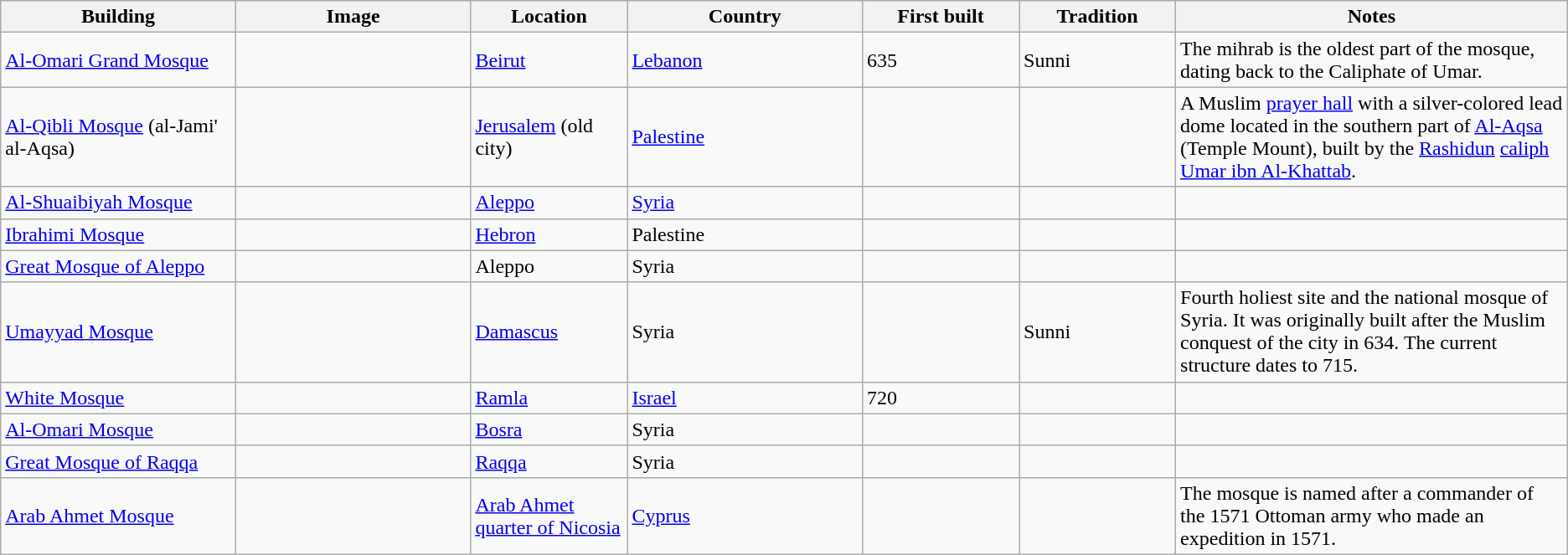<table class="wikitable sortable">
<tr>
<th style="width:15%">Building</th>
<th class="unsortable"; style="width:15%">Image</th>
<th style="width:10%">Location</th>
<th style="width:15%">Country</th>
<th style="width:10%">First built</th>
<th style="width:10%">Tradition</th>
<th class="unsortable"; style="width:25%">Notes</th>
</tr>
<tr>
<td><a href='#'>Al-Omari Grand Mosque</a></td>
<td></td>
<td><a href='#'>Beirut</a></td>
<td><a href='#'>Lebanon</a></td>
<td>635</td>
<td>Sunni</td>
<td>The mihrab is the oldest part of the mosque, dating back to the Caliphate of Umar.</td>
</tr>
<tr>
<td><a href='#'>Al-Qibli Mosque</a> (al-Jami' al-Aqsa)</td>
<td></td>
<td><a href='#'>Jerusalem</a> (old city)</td>
<td><a href='#'>Palestine</a></td>
<td></td>
<td></td>
<td>A Muslim <a href='#'>prayer hall</a> with a silver-colored lead dome located in the southern part of <a href='#'>Al-Aqsa</a> (Temple Mount), built by the <a href='#'>Rashidun</a> <a href='#'>caliph</a> <a href='#'>Umar ibn Al-Khattab</a>.</td>
</tr>
<tr>
<td><a href='#'>Al-Shuaibiyah Mosque</a></td>
<td></td>
<td><a href='#'>Aleppo</a></td>
<td><a href='#'>Syria</a></td>
<td></td>
<td></td>
<td></td>
</tr>
<tr>
<td><a href='#'>Ibrahimi Mosque</a></td>
<td></td>
<td><a href='#'>Hebron</a></td>
<td>Palestine</td>
<td></td>
<td></td>
<td></td>
</tr>
<tr>
<td><a href='#'>Great Mosque of Aleppo</a></td>
<td></td>
<td>Aleppo</td>
<td>Syria</td>
<td></td>
<td></td>
<td></td>
</tr>
<tr>
<td><a href='#'>Umayyad Mosque</a></td>
<td></td>
<td><a href='#'>Damascus</a></td>
<td>Syria</td>
<td></td>
<td>Sunni</td>
<td>Fourth holiest site and the national mosque of Syria. It was originally built after the Muslim conquest of the city in 634. The current structure dates to 715.</td>
</tr>
<tr>
<td><a href='#'>White Mosque</a></td>
<td></td>
<td><a href='#'>Ramla</a></td>
<td><a href='#'>Israel</a></td>
<td>720</td>
<td></td>
<td></td>
</tr>
<tr>
<td><a href='#'>Al-Omari Mosque</a></td>
<td></td>
<td><a href='#'>Bosra</a></td>
<td>Syria</td>
<td></td>
<td></td>
<td></td>
</tr>
<tr>
<td><a href='#'>Great Mosque of Raqqa</a></td>
<td></td>
<td><a href='#'>Raqqa</a></td>
<td>Syria</td>
<td></td>
<td></td>
<td></td>
</tr>
<tr>
<td><a href='#'>Arab Ahmet Mosque</a></td>
<td></td>
<td><a href='#'>Arab Ahmet quarter of Nicosia</a></td>
<td><a href='#'>Cyprus</a></td>
<td></td>
<td></td>
<td>The mosque is named after a commander of the 1571 Ottoman army who made an expedition in 1571.</td>
</tr>
</table>
